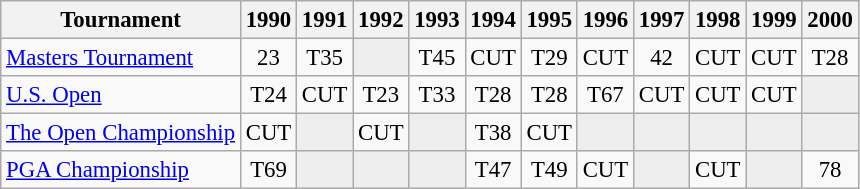<table class="wikitable" style="font-size:95%;text-align:center;">
<tr>
<th>Tournament</th>
<th>1990</th>
<th>1991</th>
<th>1992</th>
<th>1993</th>
<th>1994</th>
<th>1995</th>
<th>1996</th>
<th>1997</th>
<th>1998</th>
<th>1999</th>
<th>2000</th>
</tr>
<tr>
<td align=left><a href='#'>Masters Tournament</a></td>
<td>23</td>
<td>T35</td>
<td style="background:#eeeeee;"></td>
<td>T45</td>
<td>CUT</td>
<td>T29</td>
<td>CUT</td>
<td>42</td>
<td>CUT</td>
<td>CUT</td>
<td>T28</td>
</tr>
<tr>
<td align=left><a href='#'>U.S. Open</a></td>
<td>T24</td>
<td>CUT</td>
<td>T23</td>
<td>T33</td>
<td>T28</td>
<td>T28</td>
<td>T67</td>
<td>CUT</td>
<td>CUT</td>
<td>CUT</td>
<td style="background:#eeeeee;"></td>
</tr>
<tr>
<td align=left><a href='#'>The Open Championship</a></td>
<td>CUT</td>
<td style="background:#eeeeee;"></td>
<td>CUT</td>
<td style="background:#eeeeee;"></td>
<td>T38</td>
<td>CUT</td>
<td style="background:#eeeeee;"></td>
<td style="background:#eeeeee;"></td>
<td style="background:#eeeeee;"></td>
<td style="background:#eeeeee;"></td>
<td style="background:#eeeeee;"></td>
</tr>
<tr>
<td align=left><a href='#'>PGA Championship</a></td>
<td>T69</td>
<td style="background:#eeeeee;"></td>
<td style="background:#eeeeee;"></td>
<td style="background:#eeeeee;"></td>
<td>T47</td>
<td>T49</td>
<td>CUT</td>
<td style="background:#eeeeee;"></td>
<td>CUT</td>
<td style="background:#eeeeee;"></td>
<td>78</td>
</tr>
</table>
